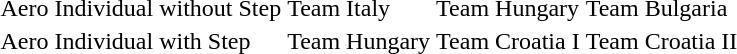<table>
<tr>
<td>Aero Individual without Step</td>
<td>Team Italy </td>
<td>Team Hungary </td>
<td>Team Bulgaria </td>
</tr>
<tr>
<td>Aero Individual with Step</td>
<td>Team Hungary </td>
<td>Team Croatia I </td>
<td>Team Croatia II </td>
</tr>
<tr>
</tr>
</table>
